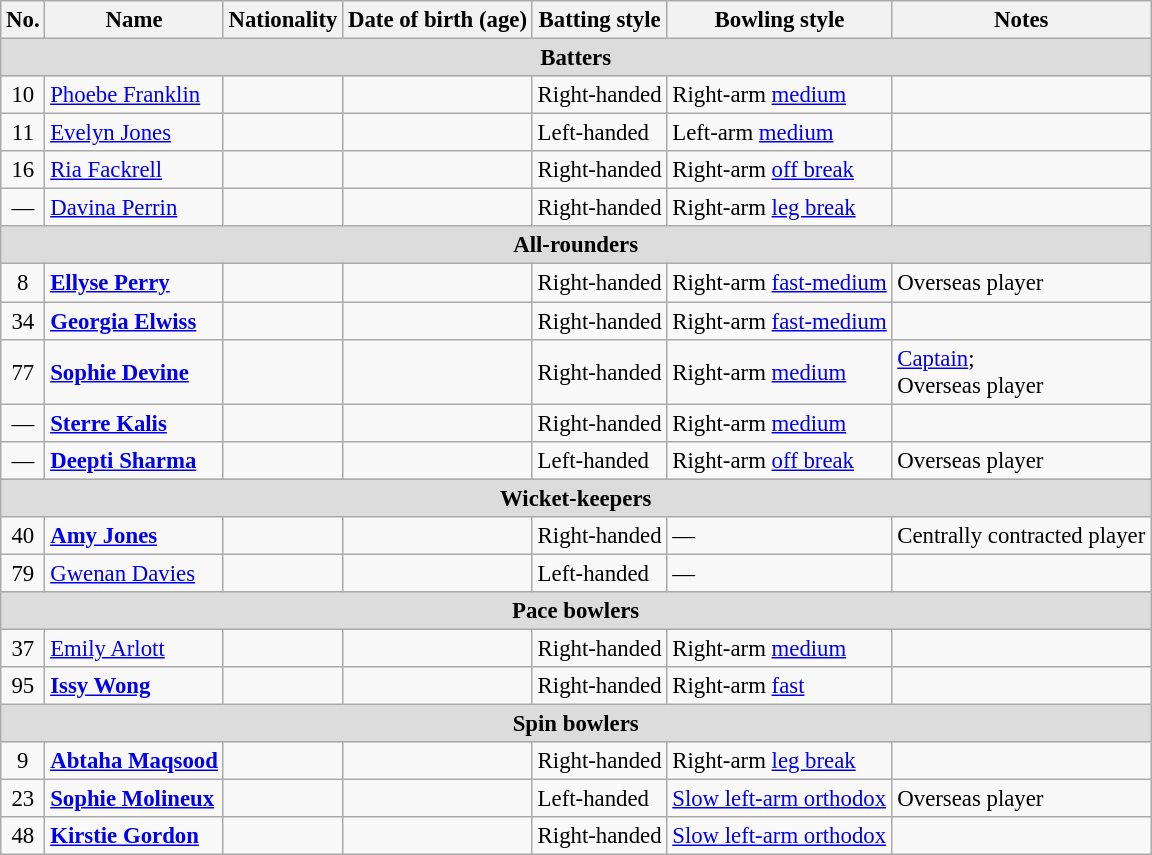<table class="wikitable" style="font-size:95%;">
<tr>
<th>No.</th>
<th>Name</th>
<th>Nationality</th>
<th>Date of birth (age)</th>
<th>Batting style</th>
<th>Bowling style</th>
<th>Notes</th>
</tr>
<tr>
<th colspan="7" style="background: #DCDCDC" align=right>Batters</th>
</tr>
<tr>
<td style="text-align:center">10</td>
<td><a href='#'>Phoebe Franklin</a></td>
<td></td>
<td></td>
<td>Right-handed</td>
<td>Right-arm <a href='#'>medium</a></td>
<td></td>
</tr>
<tr>
<td style="text-align:center">11</td>
<td><a href='#'>Evelyn Jones</a></td>
<td></td>
<td></td>
<td>Left-handed</td>
<td>Left-arm <a href='#'>medium</a></td>
<td></td>
</tr>
<tr>
<td style="text-align:center">16</td>
<td><a href='#'>Ria Fackrell</a></td>
<td></td>
<td></td>
<td>Right-handed</td>
<td>Right-arm <a href='#'>off break</a></td>
<td></td>
</tr>
<tr>
<td style="text-align:center">—</td>
<td><a href='#'>Davina Perrin</a></td>
<td></td>
<td></td>
<td>Right-handed</td>
<td>Right-arm <a href='#'>leg break</a></td>
<td></td>
</tr>
<tr>
<th colspan="7" style="background: #DCDCDC" align=right>All-rounders</th>
</tr>
<tr>
<td style="text-align:center">8</td>
<td><strong><a href='#'>Ellyse Perry</a></strong></td>
<td></td>
<td></td>
<td>Right-handed</td>
<td>Right-arm <a href='#'>fast-medium</a></td>
<td>Overseas player</td>
</tr>
<tr>
<td style="text-align:center">34</td>
<td><strong><a href='#'>Georgia Elwiss</a></strong></td>
<td></td>
<td></td>
<td>Right-handed</td>
<td>Right-arm <a href='#'>fast-medium</a></td>
<td></td>
</tr>
<tr>
<td style="text-align:center">77</td>
<td><strong><a href='#'>Sophie Devine</a></strong></td>
<td></td>
<td></td>
<td>Right-handed</td>
<td>Right-arm <a href='#'>medium</a></td>
<td><a href='#'>Captain</a>; <br>Overseas player</td>
</tr>
<tr>
<td style="text-align:center">—</td>
<td><strong><a href='#'>Sterre Kalis</a></strong></td>
<td></td>
<td></td>
<td>Right-handed</td>
<td>Right-arm <a href='#'>medium</a></td>
<td></td>
</tr>
<tr>
<td style="text-align:center">—</td>
<td><strong><a href='#'>Deepti Sharma</a></strong></td>
<td></td>
<td></td>
<td>Left-handed</td>
<td>Right-arm <a href='#'>off break</a></td>
<td>Overseas player</td>
</tr>
<tr>
<th colspan="7" style="background: #DCDCDC" align=right>Wicket-keepers</th>
</tr>
<tr>
<td style="text-align:center">40</td>
<td><strong><a href='#'>Amy Jones</a></strong></td>
<td></td>
<td></td>
<td>Right-handed</td>
<td>—</td>
<td>Centrally contracted player</td>
</tr>
<tr>
<td style="text-align:center">79</td>
<td><a href='#'>Gwenan Davies</a></td>
<td></td>
<td></td>
<td>Left-handed</td>
<td>—</td>
<td></td>
</tr>
<tr>
<th colspan="7" style="background: #DCDCDC" align=right>Pace bowlers</th>
</tr>
<tr>
<td style="text-align:center">37</td>
<td><a href='#'>Emily Arlott</a></td>
<td></td>
<td></td>
<td>Right-handed</td>
<td>Right-arm <a href='#'>medium</a></td>
<td></td>
</tr>
<tr>
<td style="text-align:center">95</td>
<td><strong><a href='#'>Issy Wong</a></strong></td>
<td></td>
<td></td>
<td>Right-handed</td>
<td>Right-arm <a href='#'>fast</a></td>
<td></td>
</tr>
<tr>
<th colspan="7" style="background: #DCDCDC" align=right>Spin bowlers</th>
</tr>
<tr>
<td style="text-align:center">9</td>
<td><strong><a href='#'>Abtaha Maqsood</a></strong></td>
<td></td>
<td></td>
<td>Right-handed</td>
<td>Right-arm <a href='#'>leg break</a></td>
<td></td>
</tr>
<tr>
<td style="text-align:center">23</td>
<td><strong><a href='#'>Sophie Molineux</a></strong></td>
<td></td>
<td></td>
<td>Left-handed</td>
<td><a href='#'>Slow left-arm orthodox</a></td>
<td>Overseas player</td>
</tr>
<tr>
<td style="text-align:center">48</td>
<td><strong><a href='#'>Kirstie Gordon</a></strong></td>
<td></td>
<td></td>
<td>Right-handed</td>
<td><a href='#'>Slow left-arm orthodox</a></td>
<td></td>
</tr>
</table>
